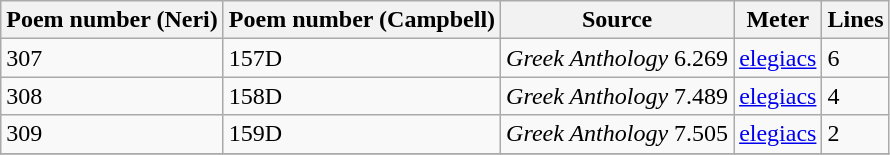<table class="wikitable">
<tr>
<th>Poem number (Neri)</th>
<th>Poem number (Campbell)</th>
<th>Source</th>
<th>Meter</th>
<th>Lines</th>
</tr>
<tr>
<td>307</td>
<td>157D</td>
<td><em>Greek Anthology</em> 6.269</td>
<td><a href='#'>elegiacs</a></td>
<td>6</td>
</tr>
<tr>
<td>308</td>
<td>158D</td>
<td><em>Greek Anthology</em> 7.489</td>
<td><a href='#'>elegiacs</a></td>
<td>4</td>
</tr>
<tr>
<td>309</td>
<td>159D</td>
<td><em>Greek Anthology</em> 7.505</td>
<td><a href='#'>elegiacs</a></td>
<td>2</td>
</tr>
<tr>
</tr>
</table>
